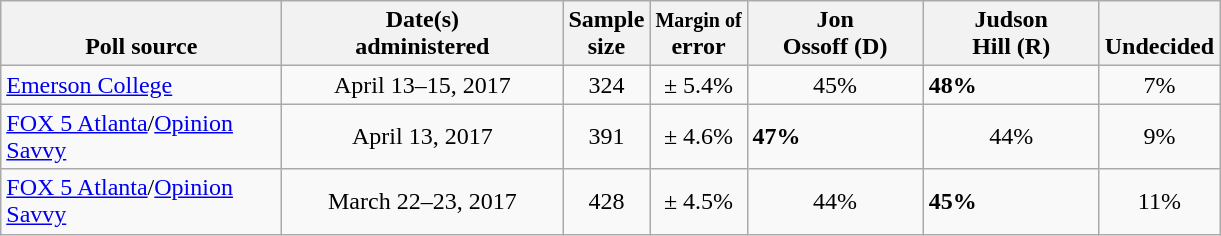<table class="wikitable">
<tr valign= bottom>
<th style="width:180px;">Poll source</th>
<th style="width:180px;">Date(s)<br>administered</th>
<th class=small>Sample<br>size</th>
<th class=small><small>Margin of</small><br>error</th>
<th style="width:110px;">Jon<br>Ossoff (D)</th>
<th style="width:110px;">Judson<br>Hill (R)</th>
<th>Undecided</th>
</tr>
<tr>
<td><a href='#'>Emerson College</a></td>
<td align=center>April 13–15, 2017</td>
<td align=center>324</td>
<td align=center>± 5.4%</td>
<td align=center>45%</td>
<td><strong>48%</strong></td>
<td align=center>7%</td>
</tr>
<tr>
<td><a href='#'>FOX 5 Atlanta</a>/<a href='#'>Opinion Savvy</a></td>
<td align=center>April 13, 2017</td>
<td align=center>391</td>
<td align=center>± 4.6%</td>
<td><strong>47%</strong></td>
<td align=center>44%</td>
<td align=center>9%</td>
</tr>
<tr>
<td><a href='#'>FOX 5 Atlanta</a>/<a href='#'>Opinion Savvy</a></td>
<td align=center>March 22–23, 2017</td>
<td align=center>428</td>
<td align=center>± 4.5%</td>
<td align=center>44%</td>
<td><strong>45%</strong></td>
<td align=center>11%</td>
</tr>
</table>
